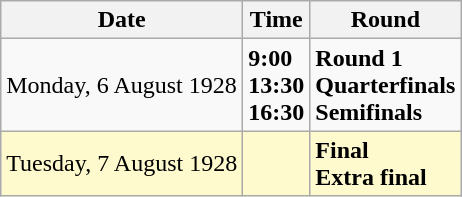<table class="wikitable">
<tr>
<th>Date</th>
<th>Time</th>
<th>Round</th>
</tr>
<tr>
<td>Monday, 6 August 1928</td>
<td><strong>9:00</strong><br><strong>13:30</strong><br><strong>16:30</strong></td>
<td><strong>Round 1</strong><br><strong>Quarterfinals</strong><br><strong>Semifinals</strong></td>
</tr>
<tr style=background:lemonchiffon>
<td>Tuesday, 7 August 1928</td>
<td></td>
<td><strong>Final</strong><br><strong>Extra final</strong></td>
</tr>
</table>
